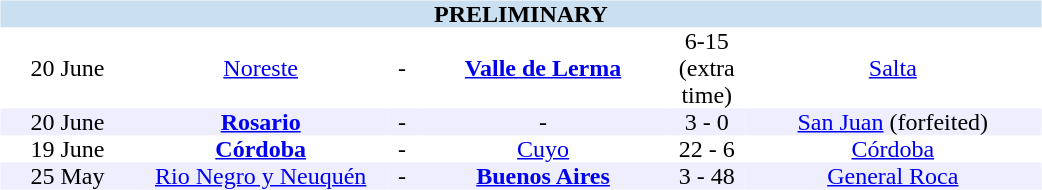<table table width=700>
<tr>
<td width=700 valign="top"><br><table border=0 cellspacing=0 cellpadding=0 style="font-size: 100%; border-collapse: collapse;" width=100%>
<tr bgcolor="#CADFF0">
<td style="font-size:100%"; align="center" colspan="6"><strong>PRELIMINARY</strong></td>
</tr>
<tr align=center bgcolor=#FFFFFF>
<td width=90>20 June</td>
<td width=170><a href='#'>Noreste</a></td>
<td width=20>-</td>
<td width=170><strong><a href='#'>Valle de Lerma</a></strong></td>
<td width=50>6-15 (extra time)</td>
<td width=200><a href='#'>Salta</a></td>
</tr>
<tr align=center bgcolor=#EEEEFF>
<td width=90>20 June</td>
<td width=170><strong><a href='#'>Rosario</a></strong></td>
<td width=20>-</td>
<td width=170>-</td>
<td width=50>3 - 0</td>
<td width=200><a href='#'>San Juan</a> (forfeited)</td>
</tr>
<tr align=center bgcolor=#FFFFFF>
<td width=90>19 June</td>
<td width=170><strong><a href='#'>Córdoba</a></strong></td>
<td width=20>-</td>
<td width=170><a href='#'>Cuyo</a></td>
<td width=50>22 - 6</td>
<td width=200><a href='#'>Córdoba</a></td>
</tr>
<tr align=center bgcolor=#EEEEFF>
<td width=90>25 May</td>
<td width=170><a href='#'>Rio Negro y Neuquén</a></td>
<td width=20>-</td>
<td width=170><strong><a href='#'>Buenos Aires</a></strong></td>
<td width=50>3 - 48</td>
<td width=200><a href='#'>General Roca</a></td>
</tr>
</table>
</td>
</tr>
</table>
